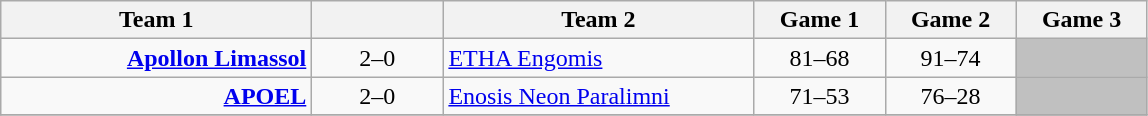<table class=wikitable style="text-align:center">
<tr>
<th width=200>Team 1</th>
<th width=80></th>
<th width=200>Team 2</th>
<th width=80>Game 1</th>
<th width=80>Game 2</th>
<th width=80>Game 3</th>
</tr>
<tr>
<td align=right><strong><a href='#'>Apollon Limassol</a></strong></td>
<td>2–0</td>
<td align=left><a href='#'>ETHA Engomis</a></td>
<td>81–68</td>
<td>91–74</td>
<td bgcolor=#C0C0C0></td>
</tr>
<tr>
<td align=right><strong><a href='#'>APOEL</a></strong></td>
<td>2–0</td>
<td align=left><a href='#'>Enosis Neon Paralimni</a></td>
<td>71–53</td>
<td>76–28</td>
<td bgcolor=#C0C0C0></td>
</tr>
<tr>
</tr>
</table>
